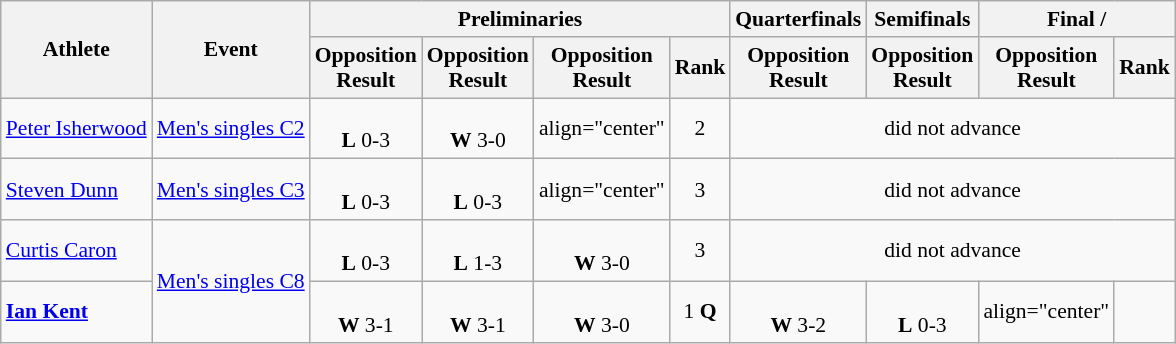<table class=wikitable style="font-size:90%">
<tr>
<th rowspan="2">Athlete</th>
<th rowspan="2">Event</th>
<th colspan="4">Preliminaries</th>
<th>Quarterfinals</th>
<th>Semifinals</th>
<th colspan="2">Final / </th>
</tr>
<tr>
<th>Opposition<br>Result</th>
<th>Opposition<br>Result</th>
<th>Opposition<br>Result</th>
<th>Rank</th>
<th>Opposition<br>Result</th>
<th>Opposition<br>Result</th>
<th>Opposition<br>Result</th>
<th>Rank</th>
</tr>
<tr>
<td><a href='#'>Peter Isherwood</a></td>
<td><a href='#'>Men's singles C2</a></td>
<td align="center"><br><strong>L</strong> 0-3</td>
<td align="center"><br><strong>W</strong> 3-0</td>
<td>align="center" </td>
<td align="center">2</td>
<td align="center" colspan=4>did not advance</td>
</tr>
<tr>
<td><a href='#'>Steven Dunn</a></td>
<td><a href='#'>Men's singles C3</a></td>
<td align="center"><br><strong>L</strong> 0-3</td>
<td align="center"><br><strong>L</strong> 0-3</td>
<td>align="center" </td>
<td align="center">3</td>
<td align="center" colspan=4>did not advance</td>
</tr>
<tr>
<td><a href='#'>Curtis Caron</a></td>
<td rowspan=2><a href='#'>Men's singles C8</a></td>
<td align="center"><br><strong>L</strong> 0-3</td>
<td align="center"><br><strong>L</strong> 1-3</td>
<td align="center"><br><strong>W</strong> 3-0</td>
<td align="center">3</td>
<td align="center" colspan=4>did not advance</td>
</tr>
<tr>
<td><strong><a href='#'>Ian Kent</a></strong></td>
<td align="center"><br><strong>W</strong> 3-1</td>
<td align="center"><br><strong>W</strong> 3-1</td>
<td align="center"><br><strong>W</strong> 3-0</td>
<td align="center">1 <strong>Q</strong></td>
<td align="center"><br><strong>W</strong> 3-2</td>
<td align="center"><br><strong>L</strong> 0-3</td>
<td>align="center" </td>
<td align="center"></td>
</tr>
</table>
